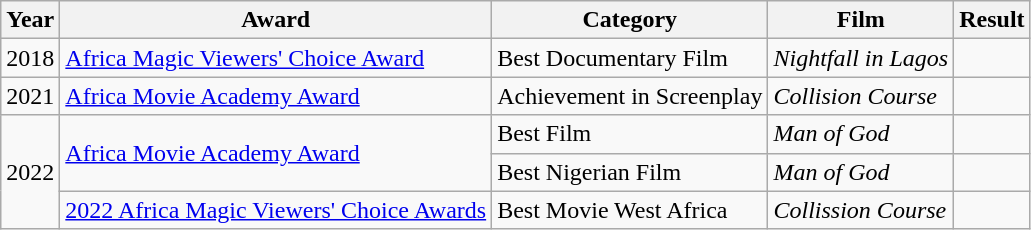<table class="wikitable">
<tr>
<th>Year</th>
<th>Award</th>
<th>Category</th>
<th>Film</th>
<th>Result</th>
</tr>
<tr>
<td>2018</td>
<td><a href='#'>Africa Magic Viewers' Choice Award</a></td>
<td>Best Documentary Film</td>
<td><em>Nightfall in Lagos</em></td>
<td></td>
</tr>
<tr>
<td>2021</td>
<td><a href='#'>Africa Movie Academy Award</a></td>
<td>Achievement in Screenplay</td>
<td><em>Collision Course</em></td>
<td></td>
</tr>
<tr>
<td rowspan="3">2022</td>
<td rowspan="2"><a href='#'>Africa Movie Academy Award</a></td>
<td>Best Film</td>
<td><em>Man of God</em></td>
<td></td>
</tr>
<tr>
<td>Best Nigerian Film</td>
<td><em>Man of God</em></td>
<td></td>
</tr>
<tr>
<td><a href='#'>2022 Africa Magic Viewers' Choice Awards</a></td>
<td>Best Movie West Africa</td>
<td><em>Collission Course</em></td>
<td> </td>
</tr>
</table>
